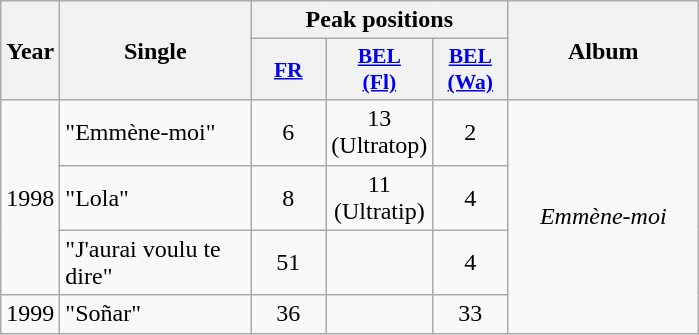<table class="wikitable">
<tr>
<th align="center" rowspan="2" width="10">Year</th>
<th align="center" rowspan="2" width="120">Single</th>
<th align="center" colspan="3" width="20">Peak positions</th>
<th align="center" rowspan="2" width="120">Album</th>
</tr>
<tr>
<th scope="col" style="width:3em;font-size:90%;"><a href='#'>FR</a><br></th>
<th scope="col" style="width:3em;font-size:90%;"><a href='#'>BEL <br>(Fl)</a><br></th>
<th scope="col" style="width:3em;font-size:90%;"><a href='#'>BEL <br>(Wa)</a><br></th>
</tr>
<tr>
<td style="text-align:center;" rowspan=3>1998</td>
<td>"Emmène-moi"</td>
<td style="text-align:center;">6</td>
<td style="text-align:center;">13<br>(Ultratop)</td>
<td style="text-align:center;">2</td>
<td style="text-align:center;" rowspan=4><em>Emmène-moi</em></td>
</tr>
<tr>
<td>"Lola"</td>
<td style="text-align:center;">8</td>
<td style="text-align:center;">11<br>(Ultratip)</td>
<td style="text-align:center;">4</td>
</tr>
<tr>
<td>"J'aurai voulu te dire"</td>
<td style="text-align:center;">51</td>
<td style="text-align:center;"></td>
<td style="text-align:center;">4</td>
</tr>
<tr>
<td style="text-align:center;">1999</td>
<td>"Soñar"</td>
<td style="text-align:center;">36</td>
<td style="text-align:center;"></td>
<td style="text-align:center;">33</td>
</tr>
</table>
